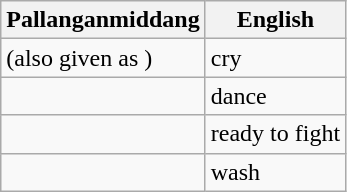<table class="wikitable">
<tr>
<th>Pallanganmiddang</th>
<th>English</th>
</tr>
<tr>
<td> (also given as )</td>
<td>cry</td>
</tr>
<tr>
<td></td>
<td>dance</td>
</tr>
<tr>
<td></td>
<td>ready to fight</td>
</tr>
<tr>
<td></td>
<td>wash</td>
</tr>
</table>
